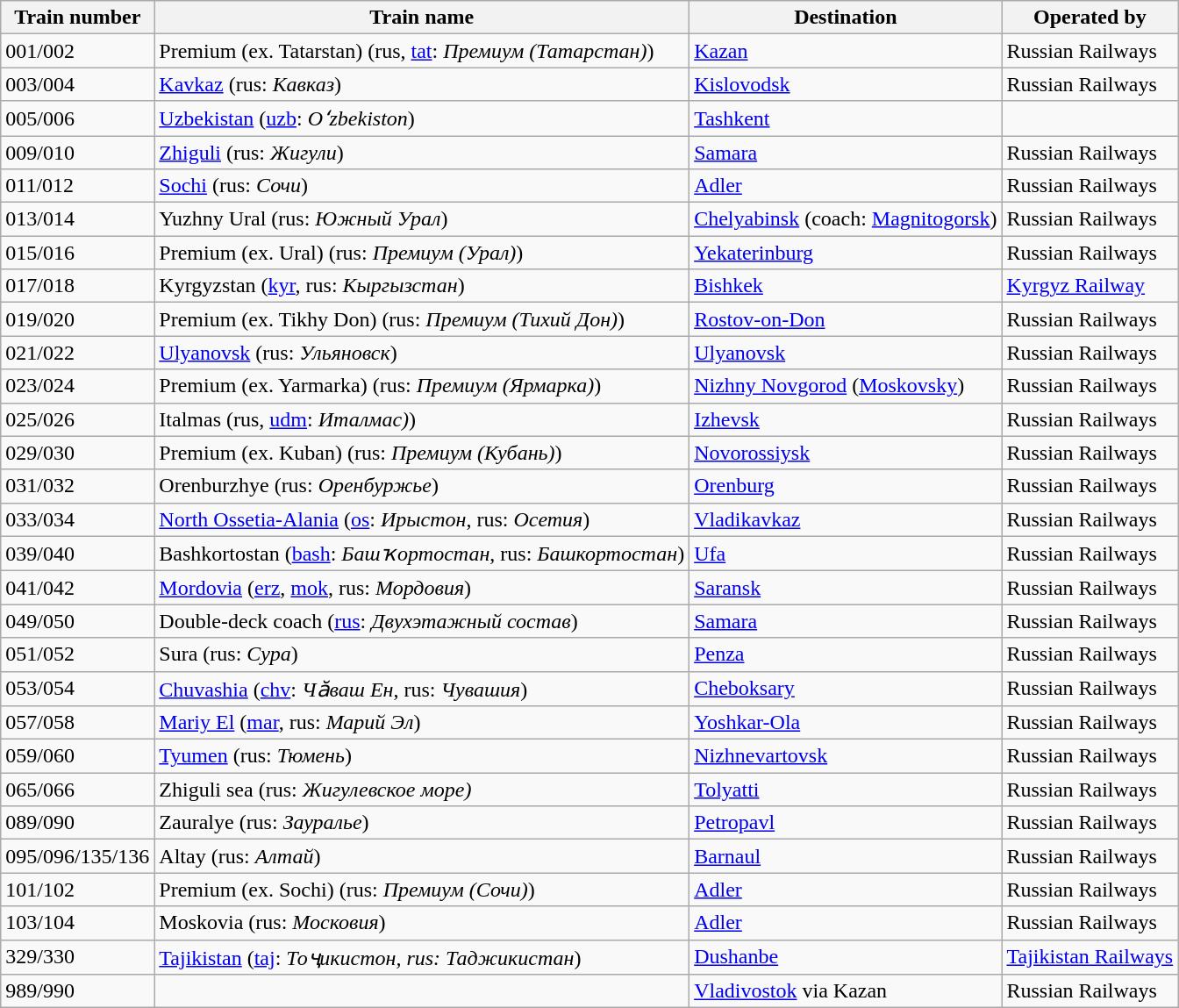<table class="wikitable">
<tr>
<th>Train number</th>
<th>Train name</th>
<th>Destination</th>
<th>Operated by</th>
</tr>
<tr>
<td>001/002</td>
<td>Premium (ex. Tatarstan) (rus, <a href='#'>tat</a>: <em>Премиум (Татарстан)</em>)</td>
<td> <a href='#'>Kazan</a></td>
<td> Russian Railways</td>
</tr>
<tr>
<td>003/004</td>
<td><a href='#'>Kavkaz</a> (rus: <em>Кавказ</em>)</td>
<td> <a href='#'>Kislovodsk</a></td>
<td> Russian Railways</td>
</tr>
<tr>
<td>005/006</td>
<td><a href='#'>Uzbekistan</a> (<a href='#'>uzb</a>: <em>Oʻzbekiston</em>)</td>
<td> <a href='#'>Tashkent</a></td>
<td> </td>
</tr>
<tr>
<td>009/010</td>
<td><a href='#'>Zhiguli</a> (rus: <em>Жигули</em>)</td>
<td> <a href='#'>Samara</a></td>
<td> Russian Railways</td>
</tr>
<tr>
<td>011/012</td>
<td><a href='#'>Sochi</a> (rus: <em>Сочи</em>)</td>
<td> <a href='#'>Adler</a></td>
<td> Russian Railways</td>
</tr>
<tr>
<td>013/014</td>
<td>Yuzhny Ural (rus: <em>Южный Урал</em>)</td>
<td> <a href='#'>Chelyabinsk</a> (coach:  <a href='#'>Magnitogorsk</a>)</td>
<td> Russian Railways</td>
</tr>
<tr>
<td>015/016</td>
<td>Premium (ex. Ural)  (rus: <em>Премиум (Урал)</em>)</td>
<td> <a href='#'>Yekaterinburg</a></td>
<td> Russian Railways</td>
</tr>
<tr>
<td>017/018</td>
<td>Kyrgyzstan (<a href='#'>kyr</a>, rus:  <em>Кыргызстан</em>)</td>
<td> <a href='#'>Bishkek</a></td>
<td> <a href='#'>Kyrgyz Railway</a></td>
</tr>
<tr>
<td>019/020</td>
<td>Premium (ex. Tikhy Don) (rus: <em>Премиум (Тихий Дон)</em>)</td>
<td> <a href='#'>Rostov-on-Don</a></td>
<td> Russian Railways</td>
</tr>
<tr>
<td>021/022</td>
<td><a href='#'>Ulyanovsk</a> (rus:  <em>Ульяновск</em>)</td>
<td> <a href='#'>Ulyanovsk</a></td>
<td> Russian Railways</td>
</tr>
<tr>
<td>023/024</td>
<td>Premium (ex. Yarmarka) (rus: <em>Премиум (Ярмарка)</em>)</td>
<td> <a href='#'>Nizhny Novgorod</a> (<a href='#'>Moskovsky</a>)</td>
<td> Russian Railways</td>
</tr>
<tr>
<td>025/026</td>
<td>Italmas (rus, <a href='#'>udm</a>: <em>Италмас)</em>)</td>
<td> <a href='#'>Izhevsk</a></td>
<td> Russian Railways</td>
</tr>
<tr>
<td>029/030</td>
<td>Premium (ex. Kuban) (rus: <em>Премиум (Кубань)</em>)</td>
<td> <a href='#'>Novorossiysk</a></td>
<td> Russian Railways</td>
</tr>
<tr>
<td>031/032</td>
<td>Orenburzhye (rus: <em>Оренбуржье</em>)</td>
<td> <a href='#'>Orenburg</a></td>
<td> Russian Railways</td>
</tr>
<tr>
<td>033/034</td>
<td><a href='#'>North Ossetia-Alania</a> (<a href='#'>os</a>: <em>Ирыстон</em>, rus: <em>Оcетия</em>)</td>
<td> <a href='#'>Vladikavkaz</a></td>
<td> Russian Railways</td>
</tr>
<tr>
<td>039/040</td>
<td>Bashkortostan (<a href='#'>bash</a>: <em>Башҡортостан</em>, rus: <em>Башкортостан</em>)</td>
<td> <a href='#'>Ufa</a></td>
<td> Russian Railways</td>
</tr>
<tr>
<td>041/042</td>
<td><a href='#'>Mordovia</a> (<a href='#'>erz</a>, <a href='#'>mok</a>, rus: <em>Мордовия</em>)</td>
<td> <a href='#'>Saransk</a></td>
<td> Russian Railways</td>
</tr>
<tr>
<td>049/050</td>
<td>Double-deck coach (<a href='#'>rus</a>: <em>Двухэтажный состав</em>)</td>
<td> <a href='#'>Samara</a></td>
<td> Russian Railways</td>
</tr>
<tr>
<td>051/052</td>
<td>Sura (rus: <em>Сура</em>)</td>
<td> <a href='#'>Penza</a></td>
<td> Russian Railways</td>
</tr>
<tr>
<td>053/054</td>
<td><a href='#'>Chuvashia</a> (<a href='#'>chv</a>: <em>Чӑваш Ен</em>, rus: <em>Чувашия</em>)</td>
<td> <a href='#'>Cheboksary</a></td>
<td> Russian Railways</td>
</tr>
<tr>
<td>057/058</td>
<td><a href='#'>Mariy El</a> (<a href='#'>mar</a>, rus: <em>Марий Эл</em>)</td>
<td> <a href='#'>Yoshkar-Ola</a></td>
<td> Russian Railways</td>
</tr>
<tr>
<td>059/060</td>
<td><a href='#'>Tyumen</a> (rus: <em>Тюмень</em>)</td>
<td> <a href='#'>Nizhnevartovsk</a></td>
<td> Russian Railways</td>
</tr>
<tr>
<td>065/066</td>
<td>Zhiguli sea (rus: <em>Жигулевское море)</em></td>
<td> <a href='#'>Tolyatti</a></td>
<td> Russian Railways</td>
</tr>
<tr>
<td>089/090</td>
<td>Zauralye (rus: <em>Зауралье</em>)</td>
<td> <a href='#'>Petropavl</a></td>
<td> Russian Railways</td>
</tr>
<tr>
<td>095/096/135/136</td>
<td>Altay (rus: <em>Алтай</em>)</td>
<td> <a href='#'>Barnaul</a></td>
<td> Russian Railways</td>
</tr>
<tr>
<td>101/102</td>
<td>Premium (ex. Sochi) (rus: <em>Премиум (Сочи)</em>)</td>
<td> <a href='#'>Adler</a></td>
<td> Russian Railways</td>
</tr>
<tr>
<td>103/104</td>
<td>Moskovia (rus: <em>Московия</em>)</td>
<td> <a href='#'>Adler</a></td>
<td> Russian Railways</td>
</tr>
<tr>
<td>329/330</td>
<td><a href='#'>Tajikistan</a> (<a href='#'>taj</a>: <em>Тоҷикистон, rus: Таджикистан</em>)</td>
<td> <a href='#'>Dushanbe</a></td>
<td> <a href='#'>Tajikistan Railways</a></td>
</tr>
<tr>
<td>989/990</td>
<td></td>
<td> <a href='#'>Vladivostok</a> via Kazan</td>
<td> Russian Railways</td>
</tr>
</table>
